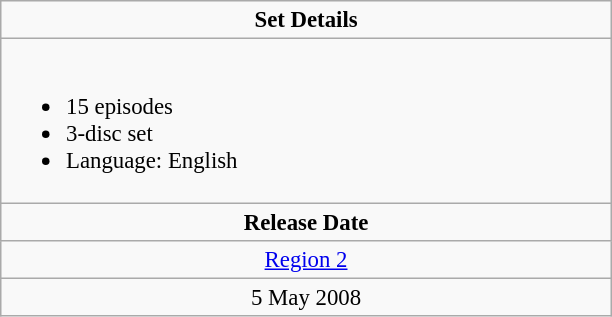<table class="wikitable" style="font-size: 95%;">
<tr valign="top">
<td align="center" width="400" colspan="3"><strong>Set Details</strong></td>
</tr>
<tr valign="top">
<td colspan="3" align="left" width="400"><br><ul><li>15 episodes</li><li>3-disc set</li><li>Language: English</li></ul></td>
</tr>
<tr>
<td colspan="3" align="center"><strong>Release Date</strong></td>
</tr>
<tr>
<td align="center"><a href='#'>Region 2</a></td>
</tr>
<tr>
<td align="center">5 May 2008</td>
</tr>
</table>
